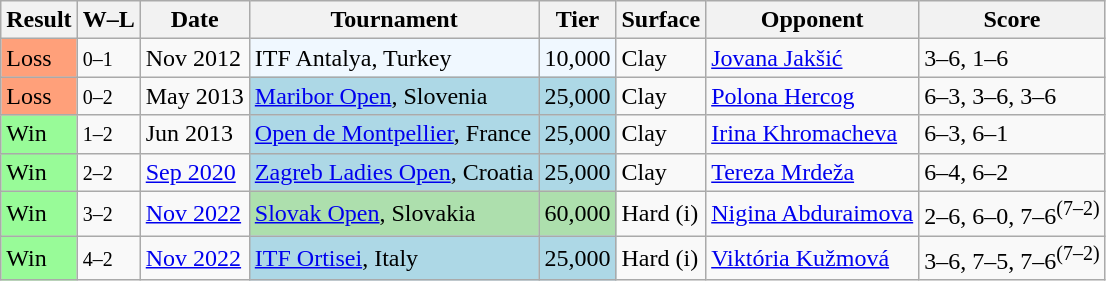<table class="sortable wikitable">
<tr>
<th>Result</th>
<th class="unsortable">W–L</th>
<th>Date</th>
<th>Tournament</th>
<th>Tier</th>
<th>Surface</th>
<th>Opponent</th>
<th class="unsortable">Score</th>
</tr>
<tr>
<td style="background:#ffa07a;">Loss</td>
<td><small>0–1</small></td>
<td>Nov 2012</td>
<td style="background:#f0f8ff;">ITF Antalya, Turkey</td>
<td style="background:#f0f8ff;">10,000</td>
<td>Clay</td>
<td> <a href='#'>Jovana Jakšić</a></td>
<td>3–6, 1–6</td>
</tr>
<tr>
<td style="background:#ffa07a;">Loss</td>
<td><small>0–2</small></td>
<td>May 2013</td>
<td style="background:lightblue;"><a href='#'>Maribor Open</a>, Slovenia</td>
<td style="background:lightblue;">25,000</td>
<td>Clay</td>
<td> <a href='#'>Polona Hercog</a></td>
<td>6–3, 3–6, 3–6</td>
</tr>
<tr>
<td style="background:#98fb98;">Win</td>
<td><small>1–2</small></td>
<td>Jun 2013</td>
<td style="background:lightblue;"><a href='#'>Open de Montpellier</a>, France</td>
<td style="background:lightblue;">25,000</td>
<td>Clay</td>
<td> <a href='#'>Irina Khromacheva</a></td>
<td>6–3, 6–1</td>
</tr>
<tr>
<td style="background:#98fb98;">Win</td>
<td><small>2–2</small></td>
<td><a href='#'>Sep 2020</a></td>
<td style="background:lightblue;"><a href='#'>Zagreb Ladies Open</a>, Croatia</td>
<td style="background:lightblue;">25,000</td>
<td>Clay</td>
<td> <a href='#'>Tereza Mrdeža</a></td>
<td>6–4, 6–2</td>
</tr>
<tr>
<td style="background:#98fb98;">Win</td>
<td><small>3–2</small></td>
<td><a href='#'>Nov 2022</a></td>
<td style="background:#addfad"><a href='#'>Slovak Open</a>, Slovakia</td>
<td style="background:#addfad">60,000</td>
<td>Hard (i)</td>
<td> <a href='#'>Nigina Abduraimova</a></td>
<td>2–6, 6–0, 7–6<sup>(7–2)</sup></td>
</tr>
<tr>
<td style="background:#98fb98;">Win</td>
<td><small>4–2</small></td>
<td><a href='#'>Nov 2022</a></td>
<td style="background:lightblue;"><a href='#'>ITF Ortisei</a>, Italy</td>
<td style="background:lightblue;">25,000</td>
<td>Hard (i)</td>
<td> <a href='#'>Viktória Kužmová</a></td>
<td>3–6, 7–5, 7–6<sup>(7–2)</sup></td>
</tr>
</table>
